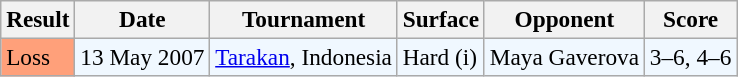<table class="sortable wikitable" style="font-size:97%;">
<tr>
<th>Result</th>
<th>Date</th>
<th>Tournament</th>
<th>Surface</th>
<th>Opponent</th>
<th>Score</th>
</tr>
<tr bgcolor="#f0f8ff">
<td style="background:#ffa07a;">Loss</td>
<td>13 May 2007</td>
<td><a href='#'>Tarakan</a>, Indonesia</td>
<td>Hard (i)</td>
<td> Maya Gaverova</td>
<td>3–6, 4–6</td>
</tr>
</table>
